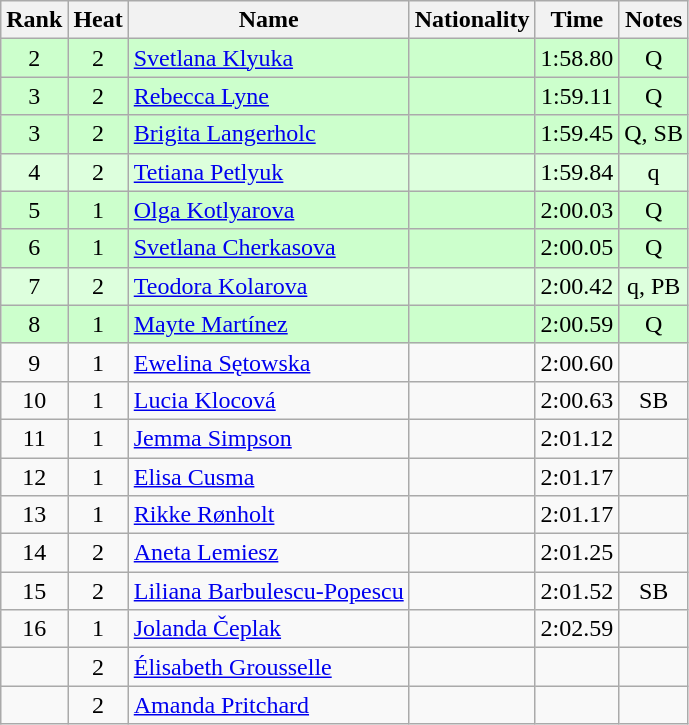<table class="wikitable sortable" style="text-align:center">
<tr>
<th>Rank</th>
<th>Heat</th>
<th>Name</th>
<th>Nationality</th>
<th>Time</th>
<th>Notes</th>
</tr>
<tr bgcolor=ccffcc>
<td>2</td>
<td>2</td>
<td align=left><a href='#'>Svetlana Klyuka</a></td>
<td align=left></td>
<td>1:58.80</td>
<td>Q</td>
</tr>
<tr bgcolor=ccffcc>
<td>3</td>
<td>2</td>
<td align=left><a href='#'>Rebecca Lyne</a></td>
<td align=left></td>
<td>1:59.11</td>
<td>Q</td>
</tr>
<tr bgcolor=ccffcc>
<td>3</td>
<td>2</td>
<td align=left><a href='#'>Brigita Langerholc</a></td>
<td align=left></td>
<td>1:59.45</td>
<td>Q, SB</td>
</tr>
<tr bgcolor=ddffdd>
<td>4</td>
<td>2</td>
<td align=left><a href='#'>Tetiana Petlyuk</a></td>
<td align=left></td>
<td>1:59.84</td>
<td>q</td>
</tr>
<tr bgcolor=ccffcc>
<td>5</td>
<td>1</td>
<td align=left><a href='#'>Olga Kotlyarova</a></td>
<td align=left></td>
<td>2:00.03</td>
<td>Q</td>
</tr>
<tr bgcolor=ccffcc>
<td>6</td>
<td>1</td>
<td align=left><a href='#'>Svetlana Cherkasova</a></td>
<td align=left></td>
<td>2:00.05</td>
<td>Q</td>
</tr>
<tr bgcolor=ddffdd>
<td>7</td>
<td>2</td>
<td align=left><a href='#'>Teodora Kolarova</a></td>
<td align=left></td>
<td>2:00.42</td>
<td>q, PB</td>
</tr>
<tr bgcolor=ccffcc>
<td>8</td>
<td>1</td>
<td align=left><a href='#'>Mayte Martínez</a></td>
<td align=left></td>
<td>2:00.59</td>
<td>Q</td>
</tr>
<tr>
<td>9</td>
<td>1</td>
<td align=left><a href='#'>Ewelina Sętowska</a></td>
<td align=left></td>
<td>2:00.60</td>
<td></td>
</tr>
<tr>
<td>10</td>
<td>1</td>
<td align=left><a href='#'>Lucia Klocová</a></td>
<td align=left></td>
<td>2:00.63</td>
<td>SB</td>
</tr>
<tr>
<td>11</td>
<td>1</td>
<td align=left><a href='#'>Jemma Simpson</a></td>
<td align=left></td>
<td>2:01.12</td>
<td></td>
</tr>
<tr>
<td>12</td>
<td>1</td>
<td align=left><a href='#'>Elisa Cusma</a></td>
<td align=left></td>
<td>2:01.17</td>
<td></td>
</tr>
<tr>
<td>13</td>
<td>1</td>
<td align=left><a href='#'>Rikke Rønholt</a></td>
<td align=left></td>
<td>2:01.17</td>
<td></td>
</tr>
<tr>
<td>14</td>
<td>2</td>
<td align=left><a href='#'>Aneta Lemiesz</a></td>
<td align=left></td>
<td>2:01.25</td>
<td></td>
</tr>
<tr>
<td>15</td>
<td>2</td>
<td align=left><a href='#'>Liliana Barbulescu-Popescu</a></td>
<td align=left></td>
<td>2:01.52</td>
<td>SB</td>
</tr>
<tr>
<td>16</td>
<td>1</td>
<td align=left><a href='#'>Jolanda Čeplak</a></td>
<td align=left></td>
<td>2:02.59</td>
<td></td>
</tr>
<tr>
<td></td>
<td>2</td>
<td align=left><a href='#'>Élisabeth Grousselle</a></td>
<td align=left></td>
<td></td>
<td></td>
</tr>
<tr>
<td></td>
<td>2</td>
<td align=left><a href='#'>Amanda Pritchard</a></td>
<td align=left></td>
<td></td>
<td></td>
</tr>
</table>
